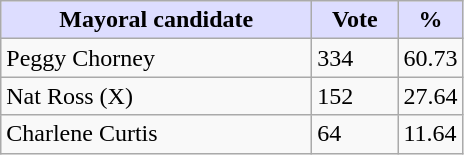<table class="wikitable">
<tr>
<th style="background:#ddf; width:200px;">Mayoral candidate</th>
<th style="background:#ddf; width:50px;">Vote</th>
<th style="background:#ddf; width:30px;">%</th>
</tr>
<tr>
<td>Peggy Chorney</td>
<td>334</td>
<td>60.73</td>
</tr>
<tr>
<td>Nat Ross (X)</td>
<td>152</td>
<td>27.64</td>
</tr>
<tr>
<td>Charlene Curtis</td>
<td>64</td>
<td>11.64</td>
</tr>
</table>
